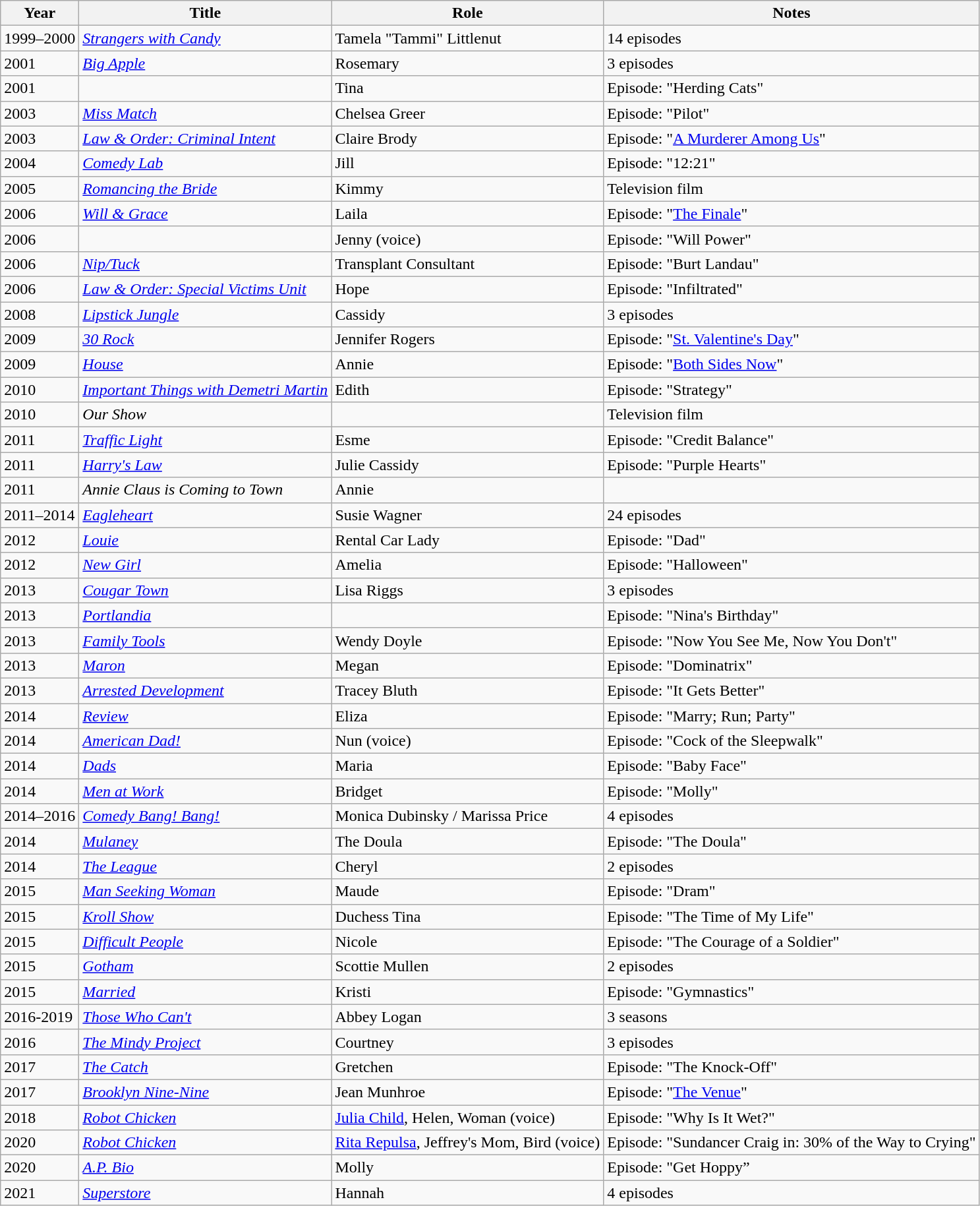<table class="wikitable sortable">
<tr>
<th>Year</th>
<th>Title</th>
<th>Role</th>
<th class="unsortable">Notes</th>
</tr>
<tr>
<td>1999–2000</td>
<td><em><a href='#'>Strangers with Candy</a></em></td>
<td>Tamela "Tammi" Littlenut</td>
<td>14 episodes</td>
</tr>
<tr>
<td>2001</td>
<td><em><a href='#'>Big Apple</a></em></td>
<td>Rosemary</td>
<td>3 episodes</td>
</tr>
<tr>
<td>2001</td>
<td><em></em></td>
<td>Tina</td>
<td>Episode: "Herding Cats"</td>
</tr>
<tr>
<td>2003</td>
<td><em><a href='#'>Miss Match</a></em></td>
<td>Chelsea Greer</td>
<td>Episode: "Pilot"</td>
</tr>
<tr>
<td>2003</td>
<td><em><a href='#'>Law & Order: Criminal Intent</a></em></td>
<td>Claire Brody</td>
<td>Episode: "<a href='#'>A Murderer Among Us</a>"</td>
</tr>
<tr>
<td>2004</td>
<td><em><a href='#'>Comedy Lab</a></em></td>
<td>Jill</td>
<td>Episode: "12:21"</td>
</tr>
<tr>
<td>2005</td>
<td><em><a href='#'>Romancing the Bride</a></em></td>
<td>Kimmy</td>
<td>Television film</td>
</tr>
<tr>
<td>2006</td>
<td><em><a href='#'>Will & Grace</a></em></td>
<td>Laila</td>
<td>Episode: "<a href='#'>The Finale</a>"</td>
</tr>
<tr>
<td>2006</td>
<td><em></em></td>
<td>Jenny (voice)</td>
<td>Episode: "Will Power"</td>
</tr>
<tr>
<td>2006</td>
<td><em><a href='#'>Nip/Tuck</a></em></td>
<td>Transplant Consultant</td>
<td>Episode: "Burt Landau"</td>
</tr>
<tr>
<td>2006</td>
<td><em><a href='#'>Law & Order: Special Victims Unit</a></em></td>
<td>Hope</td>
<td>Episode: "Infiltrated"</td>
</tr>
<tr>
<td>2008</td>
<td><em><a href='#'>Lipstick Jungle</a></em></td>
<td>Cassidy</td>
<td>3 episodes</td>
</tr>
<tr>
<td>2009</td>
<td><em><a href='#'>30 Rock</a></em></td>
<td>Jennifer Rogers</td>
<td>Episode: "<a href='#'>St. Valentine's Day</a>"</td>
</tr>
<tr>
<td>2009</td>
<td><em><a href='#'>House</a></em></td>
<td>Annie</td>
<td>Episode: "<a href='#'>Both Sides Now</a>"</td>
</tr>
<tr>
<td>2010</td>
<td><em><a href='#'>Important Things with Demetri Martin</a></em></td>
<td>Edith</td>
<td>Episode: "Strategy"</td>
</tr>
<tr>
<td>2010</td>
<td><em>Our Show</em></td>
<td></td>
<td>Television film</td>
</tr>
<tr>
<td>2011</td>
<td><em><a href='#'>Traffic Light</a></em></td>
<td>Esme</td>
<td>Episode: "Credit Balance"</td>
</tr>
<tr>
<td>2011</td>
<td><em><a href='#'>Harry's Law</a></em></td>
<td>Julie Cassidy</td>
<td>Episode: "Purple Hearts"</td>
</tr>
<tr>
<td>2011</td>
<td><em>Annie Claus is Coming to Town</em></td>
<td>Annie</td>
<td></td>
</tr>
<tr>
<td>2011–2014</td>
<td><em><a href='#'>Eagleheart</a></em></td>
<td>Susie Wagner</td>
<td>24 episodes</td>
</tr>
<tr>
<td>2012</td>
<td><em><a href='#'>Louie</a></em></td>
<td>Rental Car Lady</td>
<td>Episode: "Dad"</td>
</tr>
<tr>
<td>2012</td>
<td><em><a href='#'>New Girl</a></em></td>
<td>Amelia</td>
<td>Episode: "Halloween"</td>
</tr>
<tr>
<td>2013</td>
<td><em><a href='#'>Cougar Town</a></em></td>
<td>Lisa Riggs</td>
<td>3 episodes</td>
</tr>
<tr>
<td>2013</td>
<td><em><a href='#'>Portlandia</a></em></td>
<td></td>
<td>Episode: "Nina's Birthday"</td>
</tr>
<tr>
<td>2013</td>
<td><em><a href='#'>Family Tools</a></em></td>
<td>Wendy Doyle</td>
<td>Episode: "Now You See Me, Now You Don't"</td>
</tr>
<tr>
<td>2013</td>
<td><em><a href='#'>Maron</a></em></td>
<td>Megan</td>
<td>Episode: "Dominatrix"</td>
</tr>
<tr>
<td>2013</td>
<td><em><a href='#'>Arrested Development</a></em></td>
<td>Tracey Bluth</td>
<td>Episode: "It Gets Better"</td>
</tr>
<tr>
<td>2014</td>
<td><em><a href='#'>Review</a></em></td>
<td>Eliza</td>
<td>Episode: "Marry; Run; Party"</td>
</tr>
<tr>
<td>2014</td>
<td><em><a href='#'>American Dad!</a></em></td>
<td>Nun (voice)</td>
<td>Episode: "Cock of the Sleepwalk"</td>
</tr>
<tr>
<td>2014</td>
<td><em><a href='#'>Dads</a></em></td>
<td>Maria</td>
<td>Episode: "Baby Face"</td>
</tr>
<tr>
<td>2014</td>
<td><em><a href='#'>Men at Work</a></em></td>
<td>Bridget</td>
<td>Episode: "Molly"</td>
</tr>
<tr>
<td>2014–2016</td>
<td><em><a href='#'>Comedy Bang! Bang!</a></em></td>
<td>Monica Dubinsky / Marissa Price</td>
<td>4 episodes</td>
</tr>
<tr>
<td>2014</td>
<td><em><a href='#'>Mulaney</a></em></td>
<td>The Doula</td>
<td>Episode: "The Doula"</td>
</tr>
<tr>
<td>2014</td>
<td><em><a href='#'>The League</a></em></td>
<td>Cheryl</td>
<td>2 episodes</td>
</tr>
<tr>
<td>2015</td>
<td><em><a href='#'>Man Seeking Woman</a></em></td>
<td>Maude</td>
<td>Episode: "Dram"</td>
</tr>
<tr>
<td>2015</td>
<td><em><a href='#'>Kroll Show</a></em></td>
<td>Duchess Tina</td>
<td>Episode: "The Time of My Life"</td>
</tr>
<tr>
<td>2015</td>
<td><em><a href='#'>Difficult People</a></em></td>
<td>Nicole</td>
<td>Episode: "The Courage of a Soldier"</td>
</tr>
<tr>
<td>2015</td>
<td><em><a href='#'>Gotham</a></em></td>
<td>Scottie Mullen</td>
<td>2 episodes</td>
</tr>
<tr>
<td>2015</td>
<td><em><a href='#'>Married</a></em></td>
<td>Kristi</td>
<td>Episode: "Gymnastics"</td>
</tr>
<tr>
<td>2016-2019</td>
<td><em><a href='#'>Those Who Can't</a></em></td>
<td>Abbey Logan</td>
<td>3 seasons</td>
</tr>
<tr>
<td>2016</td>
<td><em><a href='#'>The Mindy Project</a></em></td>
<td>Courtney</td>
<td>3 episodes</td>
</tr>
<tr>
<td>2017</td>
<td><em><a href='#'>The Catch</a></em></td>
<td>Gretchen</td>
<td>Episode: "The Knock-Off"</td>
</tr>
<tr>
<td>2017</td>
<td><em><a href='#'>Brooklyn Nine-Nine</a></em></td>
<td>Jean Munhroe</td>
<td>Episode: "<a href='#'>The Venue</a>"</td>
</tr>
<tr>
<td>2018</td>
<td><em><a href='#'>Robot Chicken</a></em></td>
<td><a href='#'>Julia Child</a>, Helen, Woman (voice)</td>
<td>Episode: "Why Is It Wet?"</td>
</tr>
<tr>
<td>2020</td>
<td><em><a href='#'>Robot Chicken</a></em></td>
<td><a href='#'>Rita Repulsa</a>, Jeffrey's Mom, Bird (voice)</td>
<td>Episode: "Sundancer Craig in: 30% of the Way to Crying"</td>
</tr>
<tr>
<td>2020</td>
<td><em><a href='#'>A.P. Bio</a></em></td>
<td>Molly</td>
<td>Episode: "Get Hoppy”</td>
</tr>
<tr>
<td>2021</td>
<td><em><a href='#'>Superstore</a></em></td>
<td>Hannah</td>
<td>4 episodes</td>
</tr>
</table>
